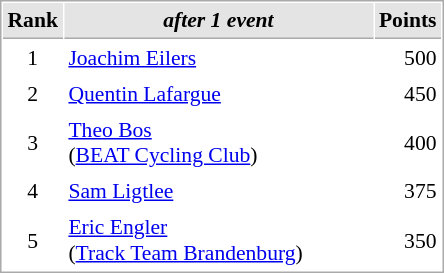<table cellspacing="1" cellpadding="3" style="border:1px solid #aaa; font-size:90%;">
<tr style="background:#e4e4e4;">
<th style="border-bottom:1px solid #aaa; width:10px;">Rank</th>
<th style="border-bottom:1px solid #aaa; width:200px; white-space:nowrap;"><em>after 1 event</em> </th>
<th style="border-bottom:1px solid #aaa; width:20px;">Points</th>
</tr>
<tr>
<td align=center>1</td>
<td> <a href='#'>Joachim Eilers</a></td>
<td align=right>500</td>
</tr>
<tr>
<td align=center>2</td>
<td> <a href='#'>Quentin Lafargue</a></td>
<td align=right>450</td>
</tr>
<tr>
<td align=center>3</td>
<td> <a href='#'>Theo Bos</a><br>(<a href='#'>BEAT Cycling Club</a>)</td>
<td align=right>400</td>
</tr>
<tr>
<td align=center>4</td>
<td> <a href='#'>Sam Ligtlee</a></td>
<td align=right>375</td>
</tr>
<tr>
<td align=center>5</td>
<td> <a href='#'>Eric Engler</a><br>(<a href='#'>Track Team Brandenburg</a>)</td>
<td align=right>350</td>
</tr>
</table>
